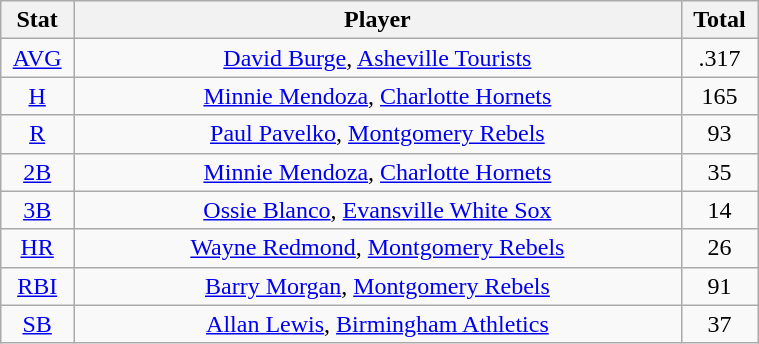<table class="wikitable" width="40%" style="text-align:center;">
<tr>
<th width="5%">Stat</th>
<th width="60%">Player</th>
<th width="5%">Total</th>
</tr>
<tr>
<td><a href='#'>AVG</a></td>
<td><a href='#'>David Burge</a>, <a href='#'>Asheville Tourists</a></td>
<td>.317</td>
</tr>
<tr>
<td><a href='#'>H</a></td>
<td><a href='#'>Minnie Mendoza</a>, <a href='#'>Charlotte Hornets</a></td>
<td>165</td>
</tr>
<tr>
<td><a href='#'>R</a></td>
<td><a href='#'>Paul Pavelko</a>, <a href='#'>Montgomery Rebels</a></td>
<td>93</td>
</tr>
<tr>
<td><a href='#'>2B</a></td>
<td><a href='#'>Minnie Mendoza</a>, <a href='#'>Charlotte Hornets</a></td>
<td>35</td>
</tr>
<tr>
<td><a href='#'>3B</a></td>
<td><a href='#'>Ossie Blanco</a>, <a href='#'>Evansville White Sox</a></td>
<td>14</td>
</tr>
<tr>
<td><a href='#'>HR</a></td>
<td><a href='#'>Wayne Redmond</a>, <a href='#'>Montgomery Rebels</a></td>
<td>26</td>
</tr>
<tr>
<td><a href='#'>RBI</a></td>
<td><a href='#'>Barry Morgan</a>, <a href='#'>Montgomery Rebels</a></td>
<td>91</td>
</tr>
<tr>
<td><a href='#'>SB</a></td>
<td><a href='#'>Allan Lewis</a>, <a href='#'>Birmingham Athletics</a></td>
<td>37</td>
</tr>
</table>
